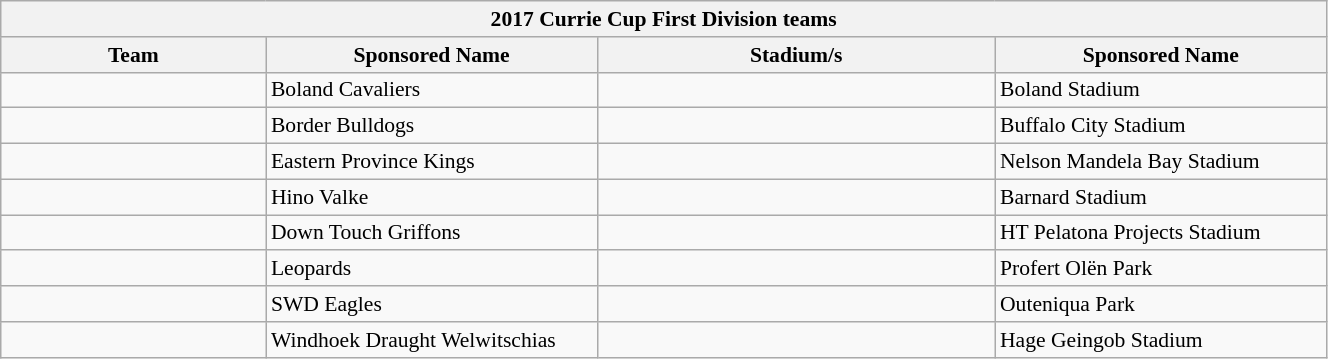<table class="wikitable collapsible sortable" style="text-align:left; font-size:90%; width:70%;">
<tr>
<th colspan="100%" align=center>2017 Currie Cup First Division teams</th>
</tr>
<tr>
<th width="20%">Team</th>
<th width="25%">Sponsored Name</th>
<th width="30%">Stadium/s</th>
<th width="25%">Sponsored Name</th>
</tr>
<tr>
<td></td>
<td>Boland Cavaliers</td>
<td></td>
<td>Boland Stadium</td>
</tr>
<tr>
<td></td>
<td>Border Bulldogs</td>
<td></td>
<td>Buffalo City Stadium</td>
</tr>
<tr>
<td></td>
<td>Eastern Province Kings</td>
<td></td>
<td>Nelson Mandela Bay Stadium</td>
</tr>
<tr>
<td></td>
<td>Hino Valke</td>
<td></td>
<td>Barnard Stadium</td>
</tr>
<tr>
<td></td>
<td>Down Touch Griffons</td>
<td></td>
<td>HT Pelatona Projects Stadium</td>
</tr>
<tr>
<td></td>
<td>Leopards</td>
<td></td>
<td>Profert Olën Park</td>
</tr>
<tr>
<td></td>
<td>SWD Eagles</td>
<td></td>
<td>Outeniqua Park</td>
</tr>
<tr>
<td></td>
<td>Windhoek Draught Welwitschias</td>
<td></td>
<td>Hage Geingob Stadium</td>
</tr>
</table>
